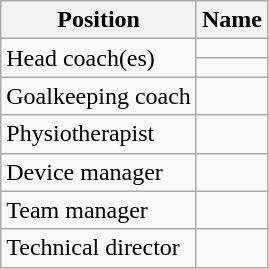<table class="wikitable" style="text-align:left;font-size:100%;">
<tr>
<th>Position</th>
<th>Name</th>
</tr>
<tr>
<td rowspan="2">Head coach(es)</td>
<td> </td>
</tr>
<tr>
<td> </td>
</tr>
<tr>
<td>Goalkeeping coach</td>
<td> </td>
</tr>
<tr>
<td>Physiotherapist</td>
<td> </td>
</tr>
<tr>
<td>Device manager</td>
<td> </td>
</tr>
<tr>
<td>Team manager</td>
<td> </td>
</tr>
<tr>
<td>Technical director</td>
<td> </td>
</tr>
</table>
